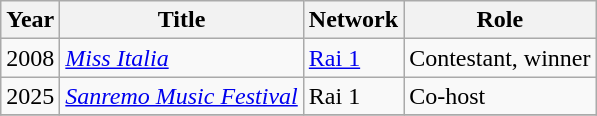<table class="wikitable sortable">
<tr>
<th>Year</th>
<th>Title</th>
<th>Network</th>
<th class="unsortable">Role</th>
</tr>
<tr>
<td>2008</td>
<td><em><a href='#'>Miss Italia</a></em></td>
<td><a href='#'>Rai 1</a></td>
<td>Contestant, winner</td>
</tr>
<tr>
<td>2025</td>
<td><em><a href='#'>Sanremo Music Festival</a></em></td>
<td>Rai 1</td>
<td>Co-host</td>
</tr>
<tr>
</tr>
</table>
